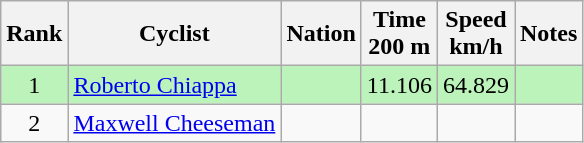<table class="wikitable sortable" style="text-align:center">
<tr>
<th>Rank</th>
<th>Cyclist</th>
<th>Nation</th>
<th>Time<br>200 m</th>
<th>Speed<br>km/h</th>
<th>Notes</th>
</tr>
<tr bgcolor=bbf3bb>
<td>1</td>
<td align=left><a href='#'>Roberto Chiappa</a></td>
<td align=left></td>
<td>11.106</td>
<td>64.829</td>
<td></td>
</tr>
<tr>
<td>2</td>
<td align=left><a href='#'>Maxwell Cheeseman</a></td>
<td align=left></td>
<td></td>
<td></td>
<td></td>
</tr>
</table>
